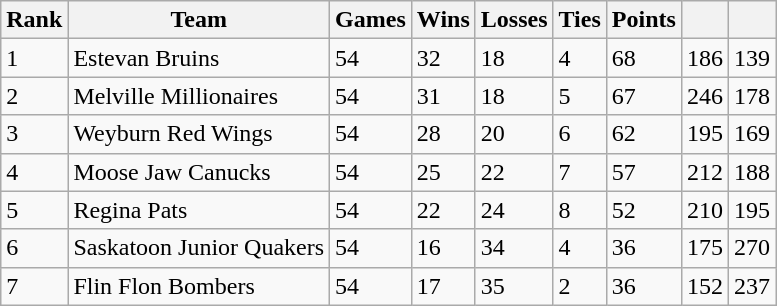<table class="wikitable">
<tr>
<th>Rank</th>
<th>Team</th>
<th>Games</th>
<th>Wins</th>
<th>Losses</th>
<th>Ties</th>
<th>Points</th>
<th></th>
<th></th>
</tr>
<tr>
<td>1</td>
<td>Estevan Bruins</td>
<td>54</td>
<td>32</td>
<td>18</td>
<td>4</td>
<td>68</td>
<td>186</td>
<td>139</td>
</tr>
<tr>
<td>2</td>
<td>Melville Millionaires</td>
<td>54</td>
<td>31</td>
<td>18</td>
<td>5</td>
<td>67</td>
<td>246</td>
<td>178</td>
</tr>
<tr>
<td>3</td>
<td>Weyburn Red Wings</td>
<td>54</td>
<td>28</td>
<td>20</td>
<td>6</td>
<td>62</td>
<td>195</td>
<td>169</td>
</tr>
<tr>
<td>4</td>
<td>Moose Jaw Canucks</td>
<td>54</td>
<td>25</td>
<td>22</td>
<td>7</td>
<td>57</td>
<td>212</td>
<td>188</td>
</tr>
<tr>
<td>5</td>
<td>Regina Pats</td>
<td>54</td>
<td>22</td>
<td>24</td>
<td>8</td>
<td>52</td>
<td>210</td>
<td>195</td>
</tr>
<tr>
<td>6</td>
<td>Saskatoon Junior Quakers</td>
<td>54</td>
<td>16</td>
<td>34</td>
<td>4</td>
<td>36</td>
<td>175</td>
<td>270</td>
</tr>
<tr>
<td>7</td>
<td>Flin Flon Bombers</td>
<td>54</td>
<td>17</td>
<td>35</td>
<td>2</td>
<td>36</td>
<td>152</td>
<td>237</td>
</tr>
</table>
